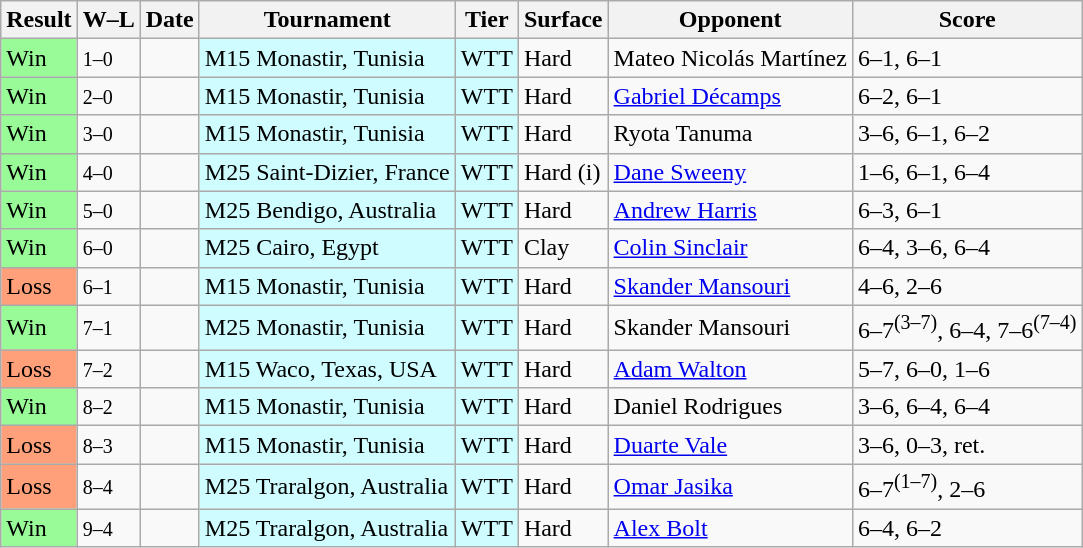<table class="sortable wikitable nowrap">
<tr>
<th>Result</th>
<th class="unsortable">W–L</th>
<th>Date</th>
<th>Tournament</th>
<th>Tier</th>
<th>Surface</th>
<th>Opponent</th>
<th class="unsortable">Score</th>
</tr>
<tr>
<td bgcolor=98fb98>Win</td>
<td><small>1–0</small></td>
<td></td>
<td style="background:#cffcff;">M15 Monastir, Tunisia</td>
<td style="background:#cffcff;">WTT</td>
<td>Hard</td>
<td> Mateo Nicolás Martínez</td>
<td>6–1, 6–1</td>
</tr>
<tr>
<td bgcolor=98fb98>Win</td>
<td><small>2–0</small></td>
<td></td>
<td style="background:#cffcff;">M15 Monastir, Tunisia</td>
<td style="background:#cffcff;">WTT</td>
<td>Hard</td>
<td> <a href='#'>Gabriel Décamps</a></td>
<td>6–2, 6–1</td>
</tr>
<tr>
<td bgcolor=98fb98>Win</td>
<td><small>3–0</small></td>
<td></td>
<td style="background:#cffcff;">M15 Monastir, Tunisia</td>
<td style="background:#cffcff;">WTT</td>
<td>Hard</td>
<td> Ryota Tanuma</td>
<td>3–6, 6–1, 6–2</td>
</tr>
<tr>
<td bgcolor=98fb98>Win</td>
<td><small>4–0</small></td>
<td></td>
<td style="background:#cffcff;">M25 Saint-Dizier, France</td>
<td style="background:#cffcff;">WTT</td>
<td>Hard (i)</td>
<td> <a href='#'>Dane Sweeny</a></td>
<td>1–6, 6–1, 6–4</td>
</tr>
<tr>
<td bgcolor=98fb98>Win</td>
<td><small>5–0</small></td>
<td></td>
<td style="background:#cffcff;">M25 Bendigo, Australia</td>
<td style="background:#cffcff;">WTT</td>
<td>Hard</td>
<td> <a href='#'>Andrew Harris</a></td>
<td>6–3, 6–1</td>
</tr>
<tr>
<td bgcolor=98fb98>Win</td>
<td><small>6–0</small></td>
<td></td>
<td style="background:#cffcff;">M25 Cairo, Egypt</td>
<td style="background:#cffcff;">WTT</td>
<td>Clay</td>
<td> <a href='#'>Colin Sinclair</a></td>
<td>6–4, 3–6, 6–4</td>
</tr>
<tr>
<td bgcolor=FFA07A>Loss</td>
<td><small>6–1</small></td>
<td></td>
<td style="background:#cffcff;">M15 Monastir, Tunisia</td>
<td style="background:#cffcff;">WTT</td>
<td>Hard</td>
<td> <a href='#'>Skander Mansouri</a></td>
<td>4–6, 2–6</td>
</tr>
<tr>
<td bgcolor=98fb98>Win</td>
<td><small>7–1</small></td>
<td></td>
<td style="background:#cffcff;">M25 Monastir, Tunisia</td>
<td style="background:#cffcff;">WTT</td>
<td>Hard</td>
<td> Skander Mansouri</td>
<td>6–7<sup>(3–7)</sup>, 6–4, 7–6<sup>(7–4)</sup></td>
</tr>
<tr>
<td bgcolor=FFA07A>Loss</td>
<td><small>7–2</small></td>
<td></td>
<td style="background:#cffcff;">M15 Waco, Texas, USA</td>
<td style="background:#cffcff;">WTT</td>
<td>Hard</td>
<td> <a href='#'>Adam Walton</a></td>
<td>5–7, 6–0, 1–6</td>
</tr>
<tr>
<td bgcolor=98fb98>Win</td>
<td><small>8–2</small></td>
<td></td>
<td style="background:#cffcff;">M15 Monastir, Tunisia</td>
<td style="background:#cffcff;">WTT</td>
<td>Hard</td>
<td> Daniel Rodrigues</td>
<td>3–6, 6–4, 6–4</td>
</tr>
<tr>
<td bgcolor=FFA07A>Loss</td>
<td><small>8–3</small></td>
<td></td>
<td style="background:#cffcff;">M15 Monastir, Tunisia</td>
<td style="background:#cffcff;">WTT</td>
<td>Hard</td>
<td> <a href='#'>Duarte Vale</a></td>
<td>3–6, 0–3, ret.</td>
</tr>
<tr>
<td bgcolor=FFA07A>Loss</td>
<td><small>8–4</small></td>
<td></td>
<td style="background:#cffcff;">M25 Traralgon, Australia</td>
<td style="background:#cffcff;">WTT</td>
<td>Hard</td>
<td> <a href='#'>Omar Jasika</a></td>
<td>6–7<sup>(1–7)</sup>, 2–6</td>
</tr>
<tr>
<td bgcolor=98FB98>Win</td>
<td><small>9–4</small></td>
<td></td>
<td style="background:#cffcff;">M25 Traralgon, Australia</td>
<td style="background:#cffcff;">WTT</td>
<td>Hard</td>
<td> <a href='#'>Alex Bolt</a></td>
<td>6–4, 6–2</td>
</tr>
</table>
